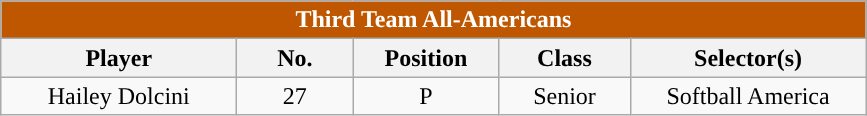<table class="wikitable" style="text-align:center">
<tr>
<td colspan="5" style= "background: #BF5700; color:white"><strong>Third Team All-Americans</strong></td>
</tr>
<tr>
<th style="width:150px; ">Player</th>
<th style="width:70px; ">No.</th>
<th style="width:90px; ">Position</th>
<th style="width:80px; ">Class</th>
<th style="width:150px; ">Selector(s)</th>
</tr>
<tr>
<td>Hailey Dolcini</td>
<td>27</td>
<td>P</td>
<td>Senior</td>
<td>Softball America</td>
</tr>
</table>
